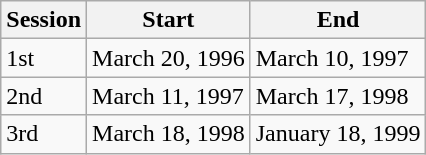<table class="wikitable">
<tr>
<th>Session</th>
<th>Start</th>
<th>End</th>
</tr>
<tr>
<td>1st</td>
<td>March 20, 1996</td>
<td>March 10, 1997</td>
</tr>
<tr>
<td>2nd</td>
<td>March 11, 1997</td>
<td>March 17, 1998</td>
</tr>
<tr>
<td>3rd</td>
<td>March 18, 1998</td>
<td>January 18, 1999</td>
</tr>
</table>
